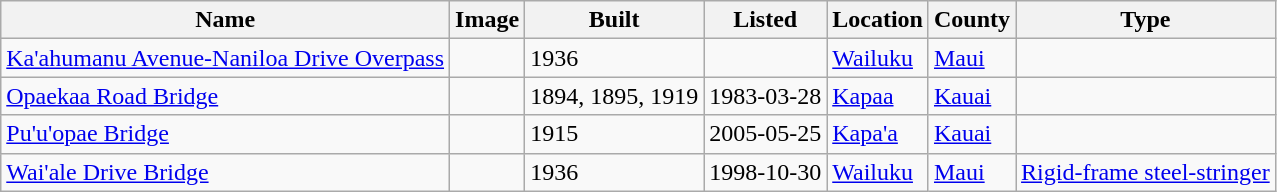<table class="wikitable sortable">
<tr>
<th>Name</th>
<th>Image</th>
<th>Built</th>
<th>Listed</th>
<th>Location</th>
<th>County</th>
<th>Type</th>
</tr>
<tr>
<td><a href='#'>Ka'ahumanu Avenue-Naniloa Drive Overpass</a></td>
<td></td>
<td>1936</td>
<td></td>
<td><a href='#'>Wailuku</a><br><small></small></td>
<td><a href='#'>Maui</a></td>
</tr>
<tr>
<td><a href='#'>Opaekaa Road Bridge</a></td>
<td></td>
<td>1894, 1895, 1919</td>
<td>1983-03-28</td>
<td><a href='#'>Kapaa</a><br><small></small></td>
<td><a href='#'>Kauai</a></td>
<td></td>
</tr>
<tr>
<td><a href='#'>Pu'u'opae Bridge</a></td>
<td></td>
<td>1915</td>
<td>2005-05-25</td>
<td><a href='#'>Kapa'a</a><br><small></small></td>
<td><a href='#'>Kauai</a></td>
<td></td>
</tr>
<tr>
<td><a href='#'>Wai'ale Drive Bridge</a></td>
<td></td>
<td>1936</td>
<td>1998-10-30</td>
<td><a href='#'>Wailuku</a><br><small></small></td>
<td><a href='#'>Maui</a></td>
<td><a href='#'>Rigid-frame steel-stringer</a></td>
</tr>
</table>
